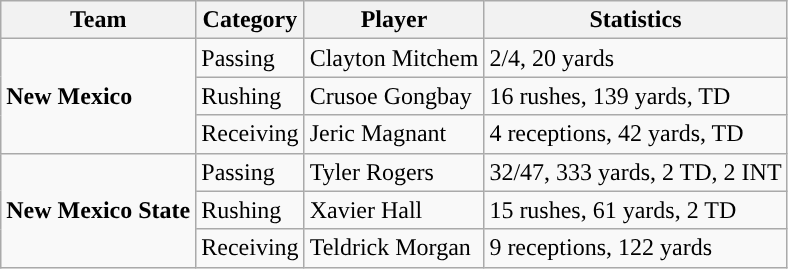<table class="wikitable" style="float: left;">
<tr>
<th>Team</th>
<th>Category</th>
<th>Player</th>
<th>Statistics</th>
</tr>
<tr>
<td rowspan=3><strong>New Mexico</strong></td>
<td>Passing</td>
<td>Clayton Mitchem</td>
<td>2/4, 20 yards</td>
</tr>
<tr>
<td>Rushing</td>
<td>Crusoe Gongbay</td>
<td>16 rushes, 139 yards, TD</td>
</tr>
<tr>
<td>Receiving</td>
<td>Jeric Magnant</td>
<td>4 receptions, 42 yards, TD</td>
</tr>
<tr>
<td rowspan=3><strong>New Mexico State</strong></td>
<td>Passing</td>
<td>Tyler Rogers</td>
<td>32/47, 333 yards, 2 TD, 2 INT</td>
</tr>
<tr>
<td>Rushing</td>
<td>Xavier Hall</td>
<td>15 rushes, 61 yards, 2 TD</td>
</tr>
<tr>
<td>Receiving</td>
<td>Teldrick Morgan</td>
<td>9 receptions, 122 yards</td>
</tr>
</table>
